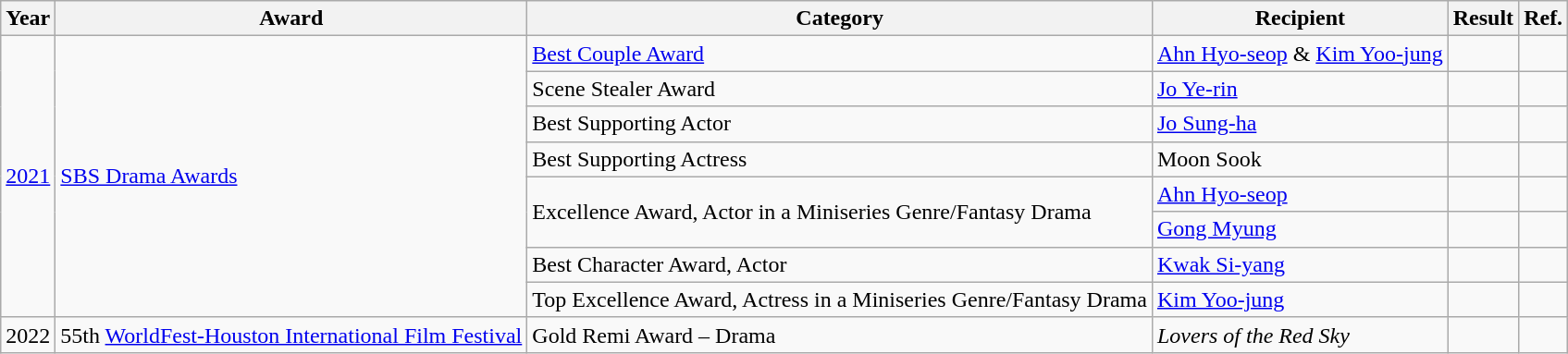<table class="wikitable sortable">
<tr>
<th>Year</th>
<th>Award</th>
<th>Category</th>
<th>Recipient</th>
<th>Result</th>
<th>Ref.</th>
</tr>
<tr>
<td rowspan="8"><a href='#'>2021</a></td>
<td rowspan="8"><a href='#'>SBS Drama Awards</a></td>
<td><a href='#'>Best Couple Award</a></td>
<td><a href='#'>Ahn Hyo-seop</a> & <a href='#'>Kim Yoo-jung</a></td>
<td></td>
<td></td>
</tr>
<tr>
<td>Scene Stealer Award</td>
<td><a href='#'>Jo Ye-rin</a></td>
<td></td>
<td></td>
</tr>
<tr>
<td>Best Supporting Actor</td>
<td><a href='#'>Jo Sung-ha</a></td>
<td></td>
<td></td>
</tr>
<tr>
<td>Best Supporting Actress</td>
<td Moon Sook>Moon Sook</td>
<td></td>
<td></td>
</tr>
<tr>
<td rowspan="2">Excellence Award, Actor in a Miniseries Genre/Fantasy Drama</td>
<td><a href='#'>Ahn Hyo-seop</a></td>
<td></td>
<td></td>
</tr>
<tr>
<td><a href='#'>Gong Myung</a></td>
<td></td>
<td></td>
</tr>
<tr>
<td>Best Character Award, Actor</td>
<td><a href='#'>Kwak Si-yang</a></td>
<td></td>
<td></td>
</tr>
<tr>
<td>Top Excellence Award, Actress in a Miniseries Genre/Fantasy Drama</td>
<td><a href='#'>Kim Yoo-jung</a></td>
<td></td>
<td></td>
</tr>
<tr>
<td>2022</td>
<td>55th <a href='#'>WorldFest-Houston International Film Festival</a></td>
<td>Gold Remi Award – Drama</td>
<td><em>Lovers of the Red Sky</em></td>
<td></td>
<td></td>
</tr>
</table>
